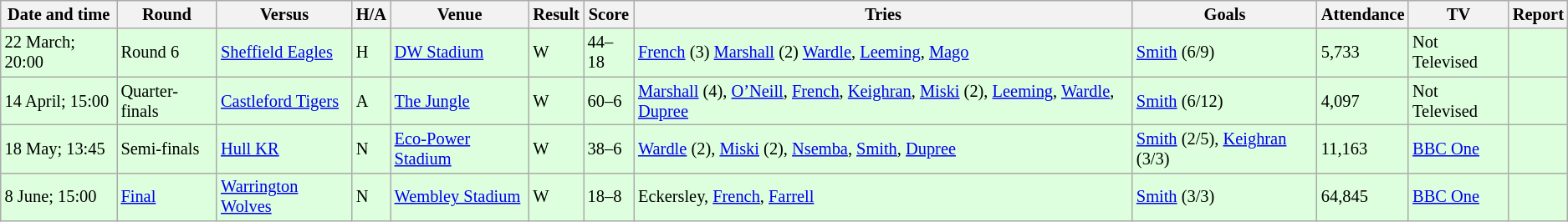<table class="wikitable" style="font-size:85%;">
<tr>
<th>Date and time</th>
<th>Round</th>
<th>Versus</th>
<th>H/A</th>
<th>Venue</th>
<th>Result</th>
<th>Score</th>
<th>Tries</th>
<th>Goals</th>
<th>Attendance</th>
<th>TV</th>
<th>Report</th>
</tr>
<tr style="background:#ddffdd;">
<td>22 March; 20:00</td>
<td>Round 6</td>
<td> <a href='#'>Sheffield Eagles</a></td>
<td>H</td>
<td><a href='#'>DW Stadium</a></td>
<td>W</td>
<td>44–18</td>
<td><a href='#'>French</a> (3)  <a href='#'>Marshall</a> (2) <a href='#'>Wardle</a>, <a href='#'>Leeming</a>, <a href='#'>Mago</a></td>
<td><a href='#'>Smith</a> (6/9)</td>
<td>5,733</td>
<td>Not Televised</td>
<td></td>
</tr>
<tr style="background:#ddffdd;">
<td>14 April; 15:00</td>
<td>Quarter-finals</td>
<td> <a href='#'>Castleford Tigers</a></td>
<td>A</td>
<td><a href='#'>The Jungle</a></td>
<td>W</td>
<td>60–6</td>
<td><a href='#'>Marshall</a> (4), <a href='#'>O’Neill</a>, <a href='#'>French</a>, <a href='#'>Keighran</a>, <a href='#'>Miski</a> (2), <a href='#'>Leeming</a>, <a href='#'>Wardle</a>, <a href='#'>Dupree</a></td>
<td><a href='#'>Smith</a> (6/12)</td>
<td>4,097</td>
<td>Not Televised</td>
<td></td>
</tr>
<tr style="background:#ddffdd;">
<td>18 May; 13:45</td>
<td>Semi-finals</td>
<td> <a href='#'>Hull KR</a></td>
<td>N</td>
<td><a href='#'>Eco-Power Stadium</a></td>
<td>W</td>
<td>38–6</td>
<td><a href='#'>Wardle</a> (2), <a href='#'>Miski</a> (2), <a href='#'>Nsemba</a>, <a href='#'>Smith</a>, <a href='#'>Dupree</a></td>
<td><a href='#'>Smith</a> (2/5), <a href='#'>Keighran</a>  (3/3)</td>
<td>11,163</td>
<td><a href='#'>BBC One</a></td>
<td></td>
</tr>
<tr style="background:#ddffdd;">
<td>8 June; 15:00</td>
<td><a href='#'>Final</a></td>
<td> <a href='#'>Warrington Wolves</a></td>
<td>N</td>
<td><a href='#'>Wembley Stadium</a></td>
<td>W</td>
<td>18–8</td>
<td>Eckersley, <a href='#'>French</a>, <a href='#'>Farrell</a></td>
<td><a href='#'>Smith</a> (3/3)</td>
<td>64,845</td>
<td><a href='#'>BBC One</a></td>
<td></td>
</tr>
</table>
